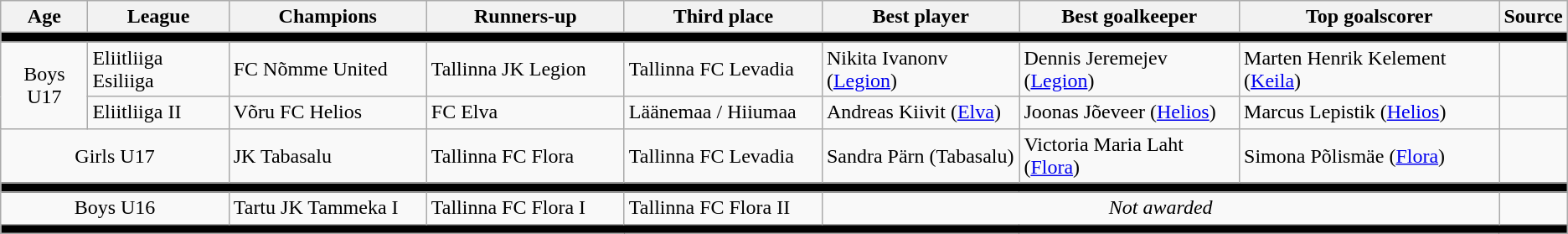<table class="wikitable">
<tr>
<th>Age</th>
<th>League</th>
<th width=150px>Champions</th>
<th width=150px>Runners-up</th>
<th width=150px>Third place</th>
<th>Best player</th>
<th>Best goalkeeper</th>
<th>Top goalscorer</th>
<th>Source</th>
</tr>
<tr>
<td colspan=9 align="center" bgcolor=#000000></td>
</tr>
<tr>
<td align="center" rowspan=2>Boys U17</td>
<td>Eliitliiga Esiliiga</td>
<td>FC Nõmme United</td>
<td>Tallinna JK Legion</td>
<td>Tallinna FC Levadia</td>
<td>Nikita Ivanonv (<a href='#'>Legion</a>)</td>
<td>Dennis Jeremejev (<a href='#'>Legion</a>)</td>
<td>Marten Henrik Kelement (<a href='#'>Keila</a>)</td>
<td align="center"></td>
</tr>
<tr>
<td>Eliitliiga II</td>
<td>Võru FC Helios</td>
<td>FC Elva</td>
<td>Läänemaa / Hiiumaa</td>
<td>Andreas Kiivit (<a href='#'>Elva</a>)</td>
<td>Joonas Jõeveer (<a href='#'>Helios</a>)</td>
<td>Marcus Lepistik (<a href='#'>Helios</a>)</td>
<td align="center"></td>
</tr>
<tr>
<td align="center" colspan=2>Girls U17</td>
<td>JK Tabasalu</td>
<td>Tallinna FC Flora</td>
<td>Tallinna FC Levadia</td>
<td>Sandra Pärn (Tabasalu)</td>
<td>Victoria Maria Laht (<a href='#'>Flora</a>)</td>
<td>Simona Põlismäe (<a href='#'>Flora</a>)</td>
<td align="center"></td>
</tr>
<tr>
<td colspan=9 align="center" bgcolor=#000000></td>
</tr>
<tr>
<td align="center" colspan=2>Boys U16</td>
<td>Tartu JK Tammeka I</td>
<td>Tallinna FC Flora I</td>
<td>Tallinna FC Flora II</td>
<td align="center" colspan=3><em>Not awarded</em></td>
<td align="center"></td>
</tr>
<tr>
<td colspan=9 align="center" bgcolor=#000000></td>
</tr>
</table>
